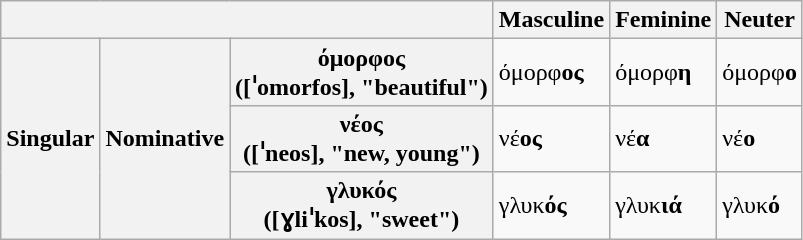<table class="wikitable">
<tr>
<th colspan="3"></th>
<th>Masculine</th>
<th>Feminine</th>
<th>Neuter</th>
</tr>
<tr>
<th rowspan="3">Singular</th>
<th rowspan="3">Nominative</th>
<th>όμορφος<br>([ˈomorfos], "beautiful")</th>
<td>όμορφ<strong>ος</strong></td>
<td>όμορφ<strong>η</strong></td>
<td>όμορφ<strong>ο</strong></td>
</tr>
<tr>
<th>νέος<br>([ˈneos], "new, young")</th>
<td>νέ<strong>ος</strong></td>
<td>νέ<strong>α</strong></td>
<td>νέ<strong>ο</strong></td>
</tr>
<tr>
<th>γλυκός<br>([ɣliˈkos], "sweet")</th>
<td>γλυκ<strong>ός</strong></td>
<td>γλυκ<strong>ιά</strong></td>
<td>γλυκ<strong>ό</strong></td>
</tr>
</table>
